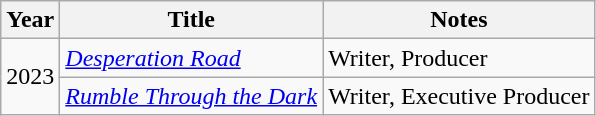<table class="wikitable sortable">
<tr>
<th>Year</th>
<th>Title</th>
<th class="unsortable">Notes</th>
</tr>
<tr>
<td rowspan="2">2023</td>
<td><em><a href='#'>Desperation Road</a></em></td>
<td>Writer, Producer</td>
</tr>
<tr>
<td><em><a href='#'>Rumble Through the Dark</a></em></td>
<td>Writer, Executive Producer</td>
</tr>
</table>
